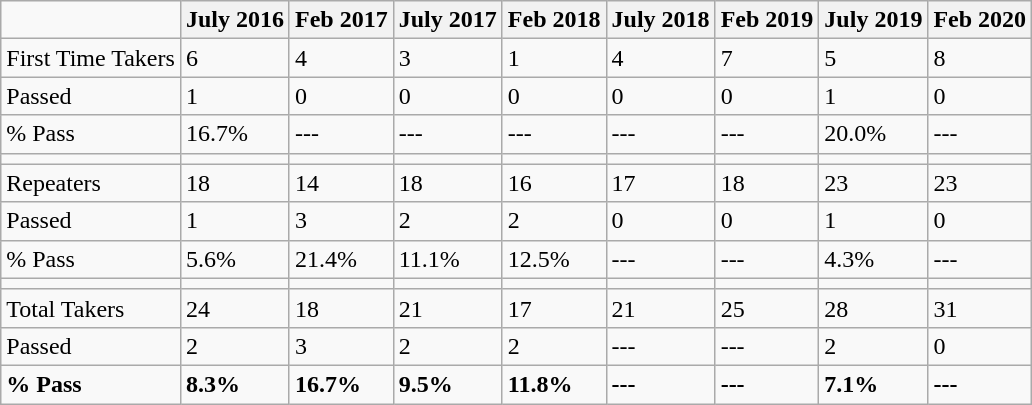<table class="wikitable">
<tr>
<td></td>
<th><strong>July 2016</strong></th>
<th><strong>Feb 2017</strong></th>
<th><strong>July 2017</strong></th>
<th><strong>Feb 2018</strong></th>
<th><strong>July 2018</strong></th>
<th><strong>Feb 2019</strong></th>
<th>July 2019</th>
<th>Feb 2020</th>
</tr>
<tr>
<td>First Time Takers</td>
<td>6</td>
<td>4</td>
<td>3</td>
<td>1</td>
<td>4</td>
<td>7</td>
<td>5</td>
<td>8</td>
</tr>
<tr>
<td>Passed</td>
<td>1</td>
<td>0</td>
<td>0</td>
<td>0</td>
<td>0</td>
<td>0</td>
<td>1</td>
<td>0</td>
</tr>
<tr>
<td>% Pass</td>
<td>16.7%</td>
<td>---</td>
<td>---</td>
<td>---</td>
<td>---</td>
<td>---</td>
<td>20.0%</td>
<td>---</td>
</tr>
<tr>
<td></td>
<td></td>
<td></td>
<td></td>
<td></td>
<td></td>
<td></td>
<td></td>
<td></td>
</tr>
<tr>
<td>Repeaters</td>
<td>18</td>
<td>14</td>
<td>18</td>
<td>16</td>
<td>17</td>
<td>18</td>
<td>23</td>
<td>23</td>
</tr>
<tr>
<td>Passed</td>
<td>1</td>
<td>3</td>
<td>2</td>
<td>2</td>
<td>0</td>
<td>0</td>
<td>1</td>
<td>0</td>
</tr>
<tr>
<td>% Pass</td>
<td>5.6%</td>
<td>21.4%</td>
<td>11.1%</td>
<td>12.5%</td>
<td>---</td>
<td>---</td>
<td>4.3%</td>
<td>---</td>
</tr>
<tr>
<td></td>
<td></td>
<td></td>
<td></td>
<td></td>
<td></td>
<td></td>
<td></td>
<td></td>
</tr>
<tr>
<td>Total Takers</td>
<td>24</td>
<td>18</td>
<td>21</td>
<td>17</td>
<td>21</td>
<td>25</td>
<td>28</td>
<td>31</td>
</tr>
<tr>
<td>Passed</td>
<td>2</td>
<td>3</td>
<td>2</td>
<td>2</td>
<td>---</td>
<td>---</td>
<td>2</td>
<td>0</td>
</tr>
<tr>
<td><strong>% Pass</strong></td>
<td><strong>8.3%</strong></td>
<td><strong>16.7%</strong></td>
<td><strong>9.5%</strong></td>
<td><strong>11.8%</strong></td>
<td><strong>---</strong></td>
<td><strong>---</strong></td>
<td><strong>7.1%</strong></td>
<td><strong>---</strong></td>
</tr>
</table>
